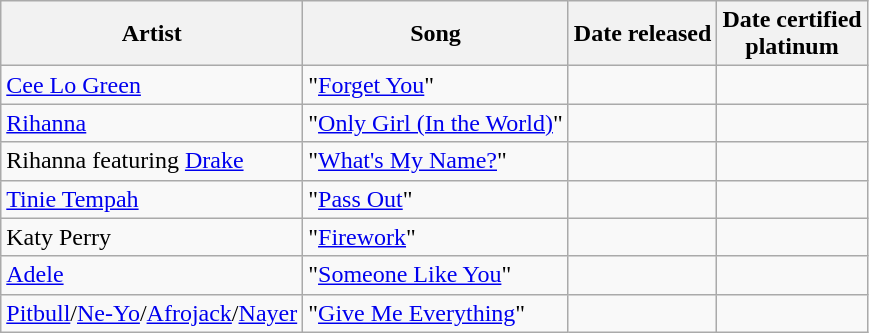<table class="wikitable sortable">
<tr>
<th>Artist</th>
<th>Song</th>
<th>Date released</th>
<th>Date certified<br>platinum</th>
</tr>
<tr>
<td><a href='#'>Cee Lo Green</a></td>
<td>"<a href='#'>Forget You</a>"</td>
<td></td>
<td></td>
</tr>
<tr>
<td><a href='#'>Rihanna</a></td>
<td>"<a href='#'>Only Girl (In the World)</a>"</td>
<td></td>
<td></td>
</tr>
<tr>
<td>Rihanna featuring <a href='#'>Drake</a></td>
<td>"<a href='#'>What's My Name?</a>"</td>
<td></td>
<td></td>
</tr>
<tr>
<td><a href='#'>Tinie Tempah</a></td>
<td>"<a href='#'>Pass Out</a>"</td>
<td></td>
<td></td>
</tr>
<tr>
<td>Katy Perry</td>
<td>"<a href='#'>Firework</a>"</td>
<td></td>
<td></td>
</tr>
<tr>
<td><a href='#'>Adele</a></td>
<td>"<a href='#'>Someone Like You</a>"</td>
<td></td>
<td></td>
</tr>
<tr>
<td><a href='#'>Pitbull</a>/<a href='#'>Ne-Yo</a>/<a href='#'>Afrojack</a>/<a href='#'>Nayer</a></td>
<td>"<a href='#'>Give Me Everything</a>"</td>
<td></td>
<td></td>
</tr>
</table>
